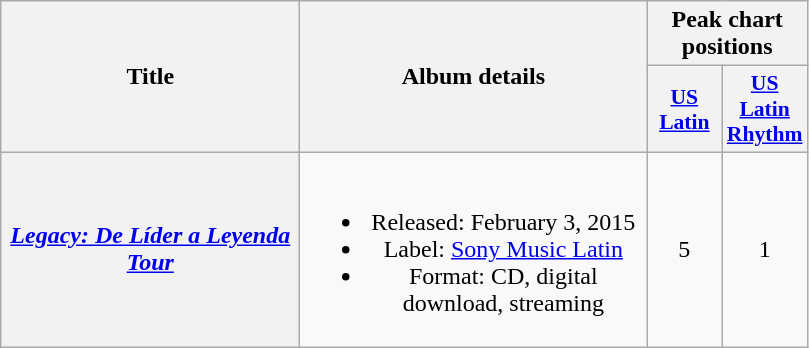<table class="wikitable plainrowheaders" style="text-align:center;" border="1">
<tr>
<th rowspan="2" scope="col" style="width:12em;">Title</th>
<th rowspan="2" scope="col" style="width:14em;">Album details</th>
<th colspan="2" scope="col">Peak chart positions</th>
</tr>
<tr>
<th scope="col" style="width:3em;font-size:90%;"><a href='#'>US<br>Latin</a><br></th>
<th scope="col" style="width:3em;font-size:90%;"><a href='#'>US<br>Latin<br>Rhythm</a><br></th>
</tr>
<tr>
<th scope="row"><em><a href='#'>Legacy: De Líder a Leyenda Tour</a></em></th>
<td><br><ul><li>Released: February 3, 2015</li><li>Label: <a href='#'>Sony Music Latin</a></li><li>Format: CD, digital download, streaming</li></ul></td>
<td>5</td>
<td>1</td>
</tr>
</table>
